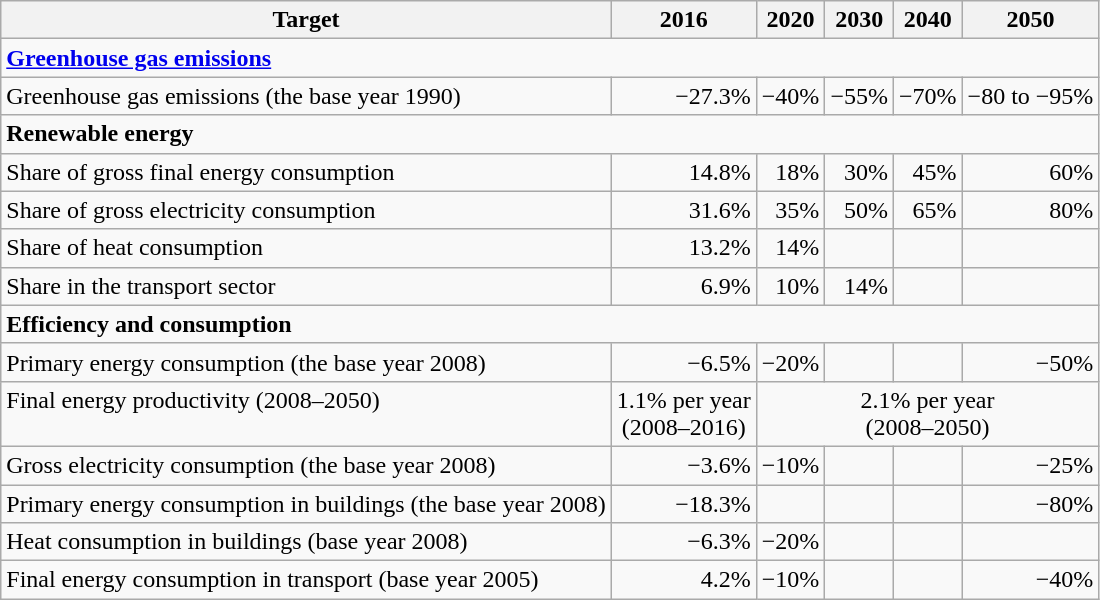<table class="wikitable" style="text-align: right">
<tr>
<th>Target</th>
<th>2016</th>
<th>2020</th>
<th>2030</th>
<th>2040</th>
<th>2050</th>
</tr>
<tr>
<td align=left colspan = 6><strong><a href='#'>Greenhouse gas emissions</a></strong></td>
</tr>
<tr>
<td align=left>Greenhouse gas emissions (the base year 1990)</td>
<td>−27.3%</td>
<td>−40%</td>
<td>−55%</td>
<td>−70%</td>
<td>−80 to −95%</td>
</tr>
<tr>
<td align=left colspan = 6><strong>Renewable energy</strong></td>
</tr>
<tr>
<td align=left>Share of gross final energy consumption</td>
<td>14.8%</td>
<td>18%</td>
<td>30%</td>
<td>45%</td>
<td>60%</td>
</tr>
<tr>
<td align=left>Share of gross electricity consumption</td>
<td>31.6%</td>
<td>35%</td>
<td>50%</td>
<td>65%</td>
<td>80%</td>
</tr>
<tr>
<td align=left>Share of heat consumption</td>
<td>13.2%</td>
<td>14%</td>
<td></td>
<td></td>
<td></td>
</tr>
<tr>
<td align=left>Share in the transport sector</td>
<td>6.9%</td>
<td>10%</td>
<td>14%</td>
<td></td>
<td></td>
</tr>
<tr>
<td align=left colspan = 6><strong>Efficiency and consumption</strong></td>
</tr>
<tr>
<td align=left>Primary energy consumption (the base year 2008)</td>
<td>−6.5%</td>
<td>−20%</td>
<td></td>
<td></td>
<td>−50%</td>
</tr>
<tr style="vertical-align: top">
<td align=left>Final energy productivity (2008–2050)</td>
<td align=center>1.1% per year<br>(2008–2016)</td>
<td align=center colspan = 5>2.1% per year<br>(2008–2050)</td>
</tr>
<tr>
<td align=left>Gross electricity consumption (the base year 2008)</td>
<td>−3.6%</td>
<td>−10%</td>
<td></td>
<td></td>
<td>−25%</td>
</tr>
<tr>
<td align=left>Primary energy consumption in buildings (the base year 2008)</td>
<td>−18.3%</td>
<td></td>
<td></td>
<td></td>
<td>−80%</td>
</tr>
<tr>
<td align=left>Heat consumption in buildings (base year 2008)</td>
<td>−6.3%</td>
<td>−20%</td>
<td></td>
<td></td>
<td></td>
</tr>
<tr>
<td align=left>Final energy consumption in transport (base year 2005)</td>
<td>4.2%</td>
<td>−10%</td>
<td></td>
<td></td>
<td>−40%</td>
</tr>
</table>
